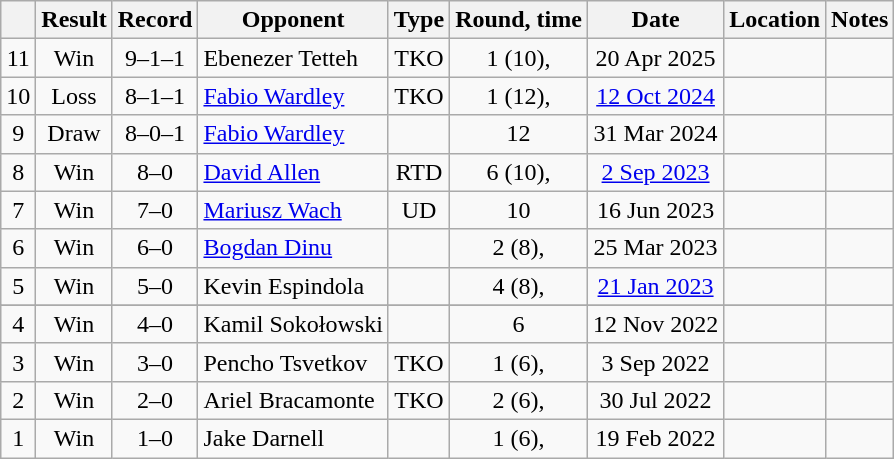<table class="wikitable" style="text-align:center">
<tr>
<th></th>
<th>Result</th>
<th>Record</th>
<th>Opponent</th>
<th>Type</th>
<th>Round, time</th>
<th>Date</th>
<th>Location</th>
<th>Notes</th>
</tr>
<tr>
<td>11</td>
<td>Win</td>
<td>9–1–1</td>
<td align=left>Ebenezer Tetteh</td>
<td>TKO</td>
<td>1 (10), </td>
<td>20 Apr 2025</td>
<td style="text-align:left;"></td>
<td></td>
</tr>
<tr>
<td>10</td>
<td>Loss</td>
<td>8–1–1</td>
<td align=left><a href='#'>Fabio Wardley</a></td>
<td>TKO</td>
<td>1 (12), </td>
<td><a href='#'>12 Oct 2024</a></td>
<td align=left></td>
<td style="text-align:left;"></td>
</tr>
<tr>
<td>9</td>
<td>Draw</td>
<td>8–0–1</td>
<td align=left><a href='#'>Fabio Wardley</a></td>
<td></td>
<td>12</td>
<td>31 Mar 2024</td>
<td align=left></td>
<td style="text-align:left;"><br></td>
</tr>
<tr>
<td>8</td>
<td>Win</td>
<td>8–0</td>
<td align=left><a href='#'>David Allen</a></td>
<td>RTD</td>
<td>6 (10), </td>
<td><a href='#'>2 Sep 2023</a></td>
<td style="text-align:left;"></td>
<td></td>
</tr>
<tr>
<td>7</td>
<td>Win</td>
<td>7–0</td>
<td align=left><a href='#'>Mariusz Wach</a></td>
<td>UD</td>
<td>10</td>
<td>16 Jun 2023</td>
<td style="text-align:left;"></td>
<td></td>
</tr>
<tr>
<td>6</td>
<td>Win</td>
<td>6–0</td>
<td align=left><a href='#'>Bogdan Dinu</a></td>
<td></td>
<td>2 (8), </td>
<td>25 Mar 2023</td>
<td style="text-align:left;"></td>
<td></td>
</tr>
<tr>
<td>5</td>
<td>Win</td>
<td>5–0</td>
<td align=left>Kevin Espindola</td>
<td></td>
<td>4 (8), </td>
<td><a href='#'>21 Jan 2023</a></td>
<td align=left></td>
<td></td>
</tr>
<tr>
</tr>
<tr>
<td>4</td>
<td>Win</td>
<td>4–0</td>
<td align=left>Kamil Sokołowski</td>
<td></td>
<td>6</td>
<td>12 Nov 2022</td>
<td align=left></td>
<td></td>
</tr>
<tr>
<td>3</td>
<td>Win</td>
<td>3–0</td>
<td align=left>Pencho Tsvetkov</td>
<td>TKO</td>
<td>1 (6), </td>
<td>3 Sep 2022</td>
<td align=left></td>
<td></td>
</tr>
<tr>
<td>2</td>
<td>Win</td>
<td>2–0</td>
<td align=left>Ariel Bracamonte</td>
<td>TKO</td>
<td>2 (6), </td>
<td>30 Jul 2022</td>
<td align=left></td>
<td></td>
</tr>
<tr>
<td>1</td>
<td>Win</td>
<td>1–0</td>
<td align=left>Jake Darnell</td>
<td></td>
<td>1 (6), </td>
<td>19 Feb 2022</td>
<td align=left></td>
<td></td>
</tr>
</table>
